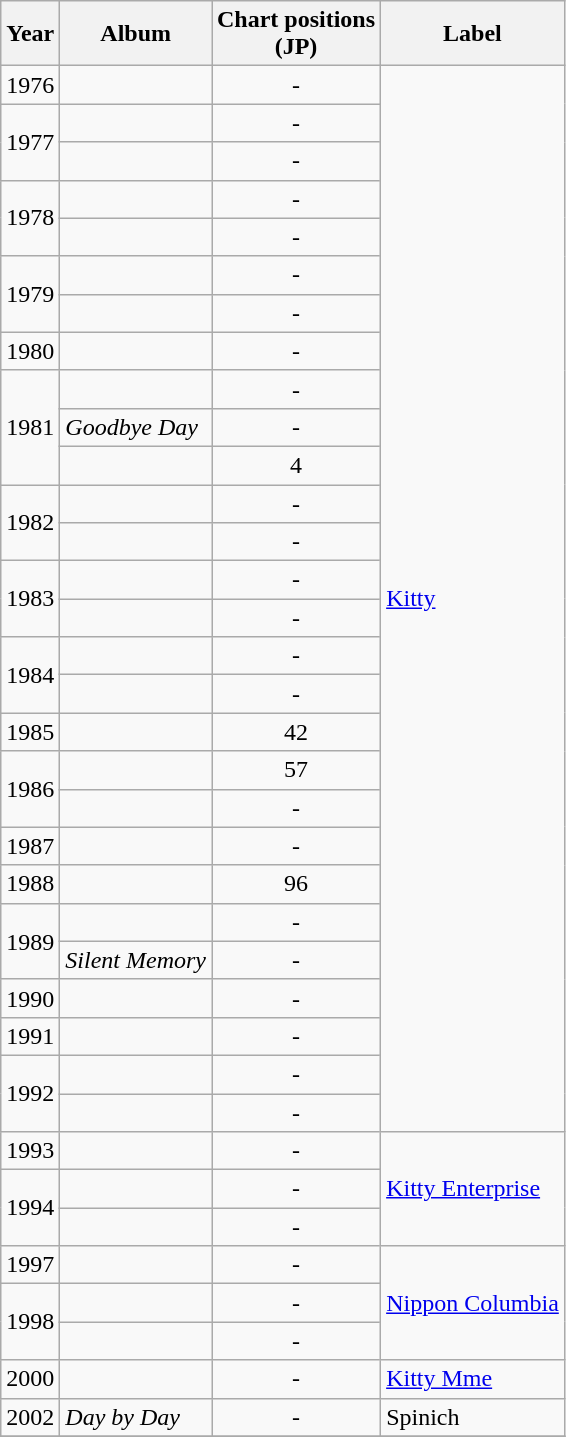<table class="wikitable">
<tr>
<th>Year</th>
<th>Album</th>
<th>Chart positions<br>(JP)</th>
<th>Label</th>
</tr>
<tr>
<td>1976</td>
<td></td>
<td align="center">-</td>
<td rowspan="28"><a href='#'>Kitty</a></td>
</tr>
<tr>
<td rowspan="2">1977</td>
<td></td>
<td align="center">-</td>
</tr>
<tr>
<td></td>
<td align="center">-</td>
</tr>
<tr>
<td rowspan="2">1978</td>
<td></td>
<td align="center">-</td>
</tr>
<tr>
<td></td>
<td align="center">-</td>
</tr>
<tr>
<td rowspan="2">1979</td>
<td></td>
<td align="center">-</td>
</tr>
<tr>
<td></td>
<td align="center">-</td>
</tr>
<tr>
<td>1980</td>
<td></td>
<td align="center">-</td>
</tr>
<tr>
<td rowspan="3">1981</td>
<td></td>
<td align="center">-</td>
</tr>
<tr>
<td><em>Goodbye Day</em></td>
<td align="center">-</td>
</tr>
<tr>
<td></td>
<td align="center">4</td>
</tr>
<tr>
<td rowspan="2">1982</td>
<td></td>
<td align="center">-</td>
</tr>
<tr>
<td></td>
<td align="center">-</td>
</tr>
<tr>
<td rowspan="2">1983</td>
<td></td>
<td align="center">-</td>
</tr>
<tr>
<td></td>
<td align="center">-</td>
</tr>
<tr>
<td rowspan="2">1984</td>
<td></td>
<td align="center">-</td>
</tr>
<tr>
<td></td>
<td align="center">-</td>
</tr>
<tr>
<td>1985</td>
<td></td>
<td align="center">42</td>
</tr>
<tr>
<td rowspan="2">1986</td>
<td></td>
<td align="center">57</td>
</tr>
<tr>
<td></td>
<td align="center">-</td>
</tr>
<tr>
<td>1987</td>
<td></td>
<td align="center">-</td>
</tr>
<tr>
<td>1988</td>
<td></td>
<td align="center">96</td>
</tr>
<tr>
<td rowspan="2">1989</td>
<td></td>
<td align="center">-</td>
</tr>
<tr>
<td><em>Silent Memory</em></td>
<td align="center">-</td>
</tr>
<tr>
<td>1990</td>
<td></td>
<td align="center">-</td>
</tr>
<tr>
<td>1991</td>
<td></td>
<td align="center">-</td>
</tr>
<tr>
<td rowspan="2">1992</td>
<td></td>
<td align="center">-</td>
</tr>
<tr>
<td></td>
<td align="center">-</td>
</tr>
<tr>
<td>1993</td>
<td></td>
<td align="center">-</td>
<td rowspan="3"><a href='#'>Kitty Enterprise</a></td>
</tr>
<tr>
<td rowspan="2">1994</td>
<td></td>
<td align="center">-</td>
</tr>
<tr>
<td></td>
<td align="center">-</td>
</tr>
<tr>
<td>1997</td>
<td></td>
<td align="center">-</td>
<td rowspan="3"><a href='#'>Nippon Columbia</a></td>
</tr>
<tr>
<td rowspan="2">1998</td>
<td></td>
<td align="center">-</td>
</tr>
<tr>
<td></td>
<td align="center">-</td>
</tr>
<tr>
<td>2000</td>
<td></td>
<td align="center">-</td>
<td><a href='#'>Kitty Mme</a></td>
</tr>
<tr>
<td>2002</td>
<td><em>Day by Day</em></td>
<td align="center">-</td>
<td>Spinich</td>
</tr>
<tr>
</tr>
</table>
